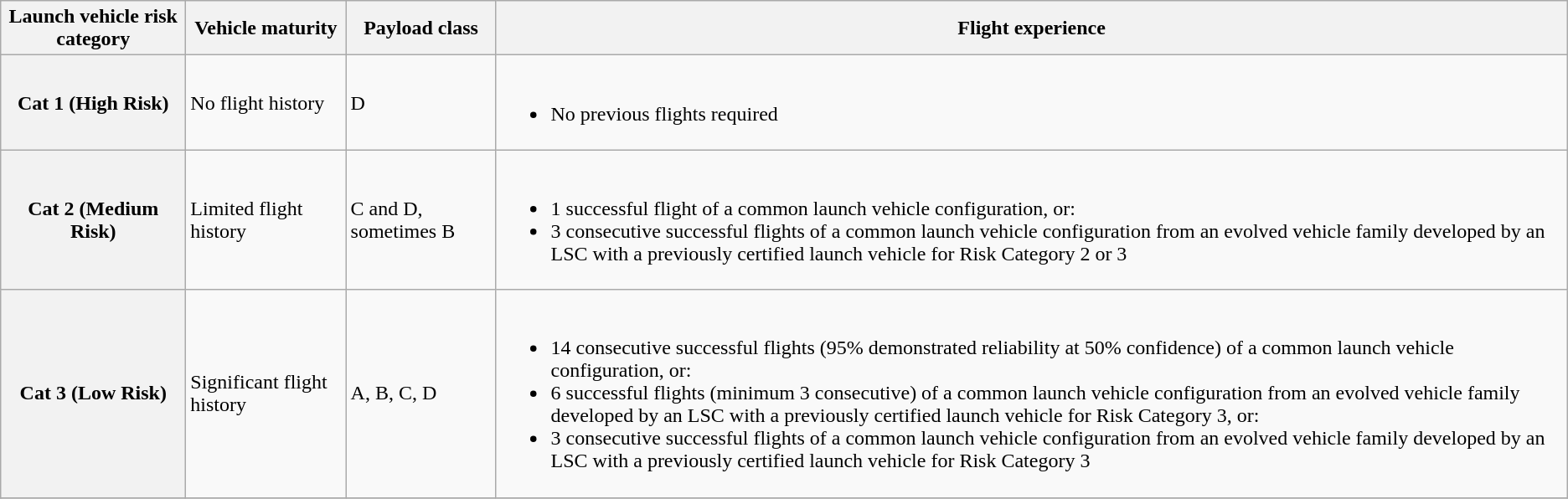<table class="wikitable">
<tr>
<th scope="col" style="width:140px;">Launch vehicle risk category</th>
<th scope="col">Vehicle maturity</th>
<th scope="col">Payload class</th>
<th scope="col">Flight experience</th>
</tr>
<tr>
<th>Cat 1 (High Risk)</th>
<td>No flight history</td>
<td>D</td>
<td><br><ul><li>No previous flights required</li></ul></td>
</tr>
<tr>
<th>Cat 2 (Medium Risk)</th>
<td>Limited flight history</td>
<td>C and D, sometimes B</td>
<td><br><ul><li>1 successful flight of a common launch vehicle configuration, or:</li><li>3 consecutive successful flights of a common launch vehicle configuration from an evolved vehicle family developed by an LSC with a previously certified launch vehicle for Risk Category 2 or 3</li></ul></td>
</tr>
<tr>
<th>Cat 3 (Low Risk)</th>
<td>Significant flight history</td>
<td>A, B, C, D</td>
<td><br><ul><li>14 consecutive successful flights (95% demonstrated reliability at 50% confidence) of a common launch vehicle configuration, or:</li><li>6 successful flights (minimum 3 consecutive) of a common launch vehicle configuration from an evolved vehicle family developed by an LSC with a previously certified launch vehicle for Risk Category 3, or:</li><li>3 consecutive successful flights of a common launch vehicle configuration from an evolved vehicle family developed by an LSC with a previously certified launch vehicle for Risk Category 3</li></ul></td>
</tr>
<tr>
</tr>
</table>
